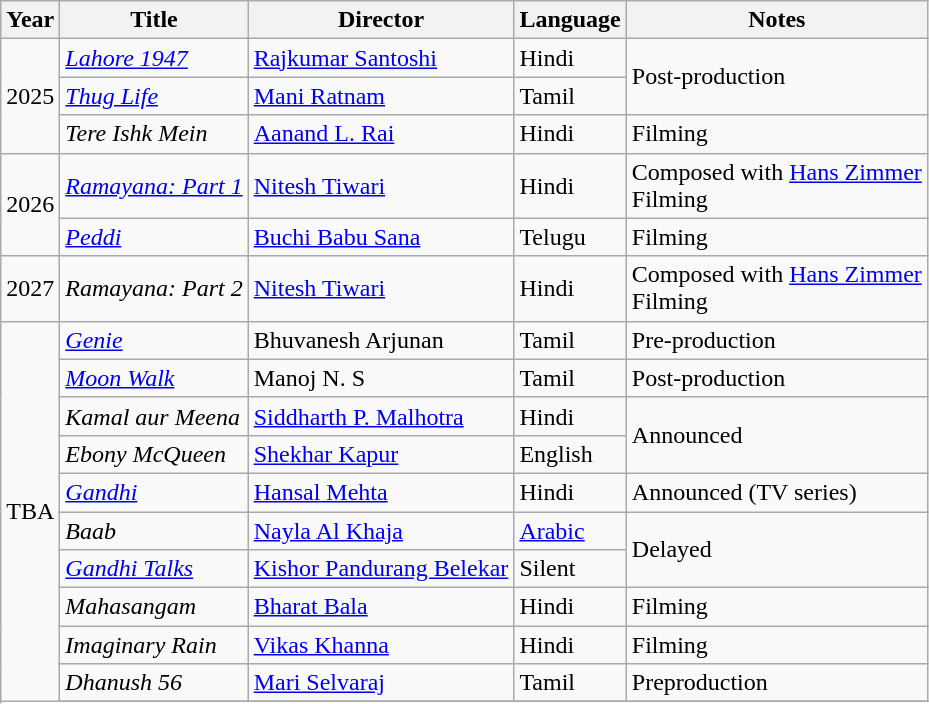<table class="wikitable">
<tr>
<th scope="row">Year</th>
<th scope="row">Title</th>
<th scope="row">Director</th>
<th scope="row">Language</th>
<th class="unsortable" scope="col">Notes</th>
</tr>
<tr>
<td rowspan="3">2025</td>
<td><em><a href='#'>Lahore 1947</a></em></td>
<td><a href='#'>Rajkumar Santoshi</a></td>
<td>Hindi</td>
<td rowspan="2">Post-production</td>
</tr>
<tr>
<td><em><a href='#'>Thug Life</a></em></td>
<td><a href='#'>Mani Ratnam</a></td>
<td>Tamil</td>
</tr>
<tr>
<td><em>Tere Ishk Mein</em></td>
<td><a href='#'>Aanand L. Rai</a></td>
<td>Hindi</td>
<td>Filming</td>
</tr>
<tr>
<td rowspan="2">2026</td>
<td><em><a href='#'>Ramayana: Part 1</a></em></td>
<td><a href='#'>Nitesh Tiwari</a></td>
<td>Hindi</td>
<td>Composed with <a href='#'>Hans Zimmer</a><br>Filming</td>
</tr>
<tr>
<td><em><a href='#'>Peddi</a></em></td>
<td><a href='#'>Buchi Babu Sana</a></td>
<td>Telugu</td>
<td>Filming</td>
</tr>
<tr>
<td>2027</td>
<td><em>Ramayana: Part 2</em></td>
<td><a href='#'>Nitesh Tiwari</a></td>
<td>Hindi</td>
<td>Composed with <a href='#'>Hans Zimmer</a><br>Filming</td>
</tr>
<tr>
<td rowspan="13">TBA</td>
<td><em><a href='#'>Genie</a></em></td>
<td>Bhuvanesh Arjunan</td>
<td>Tamil</td>
<td>Pre-production</td>
</tr>
<tr>
<td><em><a href='#'>Moon Walk</a></em></td>
<td>Manoj N. S</td>
<td>Tamil</td>
<td>Post-production</td>
</tr>
<tr>
<td><em>Kamal aur Meena</em></td>
<td><a href='#'>Siddharth P. Malhotra</a></td>
<td>Hindi</td>
<td rowspan="2">Announced</td>
</tr>
<tr>
<td><em>Ebony McQueen</em></td>
<td><a href='#'>Shekhar Kapur</a></td>
<td>English</td>
</tr>
<tr>
<td><em><a href='#'>Gandhi</a></em></td>
<td><a href='#'>Hansal Mehta</a></td>
<td>Hindi</td>
<td>Announced (TV series)</td>
</tr>
<tr>
<td><em>Baab</em></td>
<td><a href='#'>Nayla Al Khaja</a></td>
<td><a href='#'>Arabic</a></td>
<td rowspan="2">Delayed</td>
</tr>
<tr>
<td><em><a href='#'>Gandhi Talks</a></em></td>
<td><a href='#'>Kishor Pandurang Belekar</a></td>
<td>Silent</td>
</tr>
<tr>
<td><em>Mahasangam</em></td>
<td><a href='#'>Bharat Bala</a></td>
<td>Hindi</td>
<td>Filming</td>
</tr>
<tr>
<td><em>Imaginary Rain</em></td>
<td><a href='#'>Vikas Khanna</a></td>
<td>Hindi</td>
<td>Filming</td>
</tr>
<tr>
<td><em>Dhanush 56</em></td>
<td><a href='#'>Mari Selvaraj</a></td>
<td>Tamil</td>
<td>Preproduction</td>
</tr>
<tr>
</tr>
</table>
